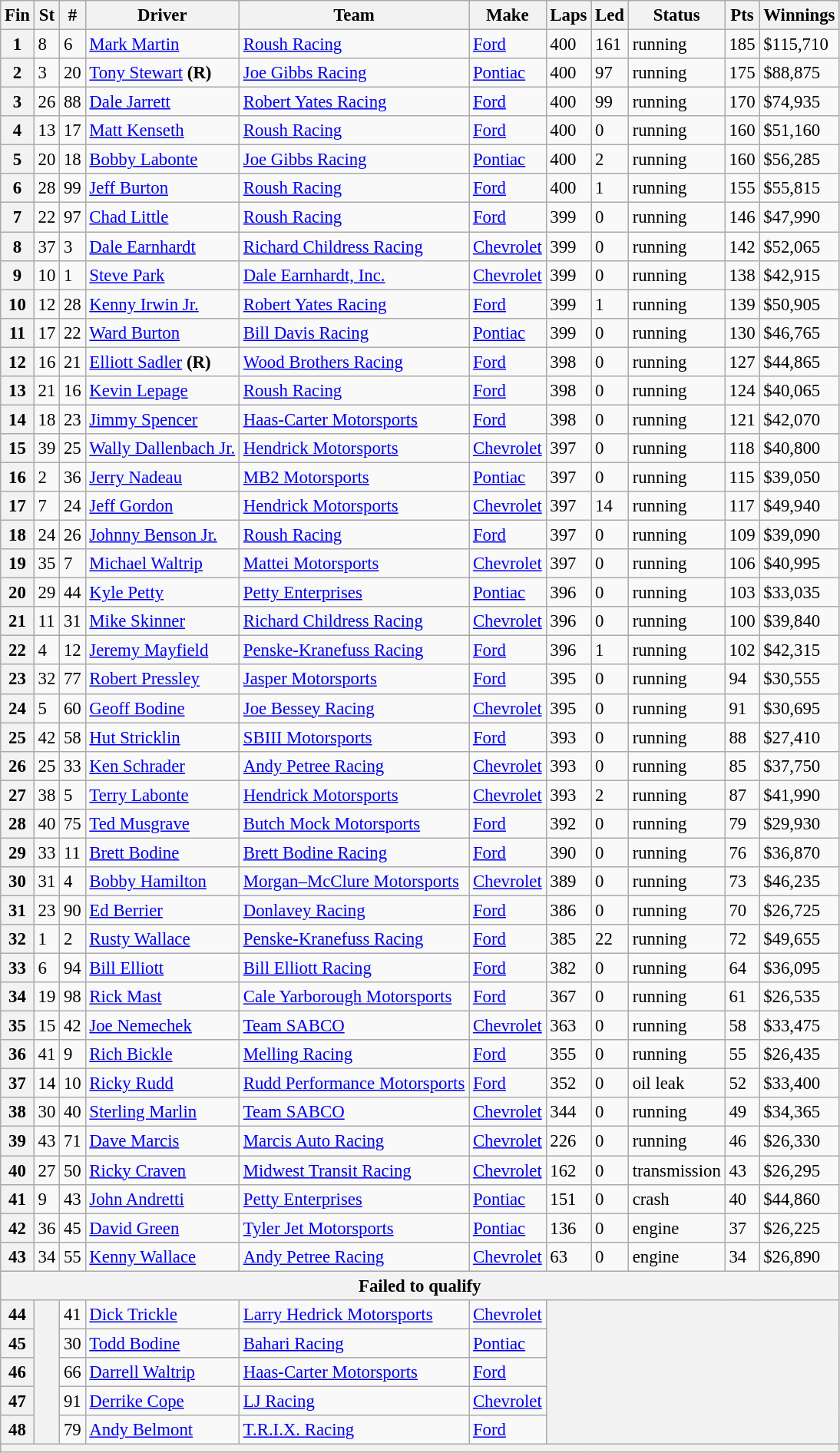<table class="wikitable" style="font-size:95%">
<tr>
<th>Fin</th>
<th>St</th>
<th>#</th>
<th>Driver</th>
<th>Team</th>
<th>Make</th>
<th>Laps</th>
<th>Led</th>
<th>Status</th>
<th>Pts</th>
<th>Winnings</th>
</tr>
<tr>
<th>1</th>
<td>8</td>
<td>6</td>
<td><a href='#'>Mark Martin</a></td>
<td><a href='#'>Roush Racing</a></td>
<td><a href='#'>Ford</a></td>
<td>400</td>
<td>161</td>
<td>running</td>
<td>185</td>
<td>$115,710</td>
</tr>
<tr>
<th>2</th>
<td>3</td>
<td>20</td>
<td><a href='#'>Tony Stewart</a> <strong>(R)</strong></td>
<td><a href='#'>Joe Gibbs Racing</a></td>
<td><a href='#'>Pontiac</a></td>
<td>400</td>
<td>97</td>
<td>running</td>
<td>175</td>
<td>$88,875</td>
</tr>
<tr>
<th>3</th>
<td>26</td>
<td>88</td>
<td><a href='#'>Dale Jarrett</a></td>
<td><a href='#'>Robert Yates Racing</a></td>
<td><a href='#'>Ford</a></td>
<td>400</td>
<td>99</td>
<td>running</td>
<td>170</td>
<td>$74,935</td>
</tr>
<tr>
<th>4</th>
<td>13</td>
<td>17</td>
<td><a href='#'>Matt Kenseth</a></td>
<td><a href='#'>Roush Racing</a></td>
<td><a href='#'>Ford</a></td>
<td>400</td>
<td>0</td>
<td>running</td>
<td>160</td>
<td>$51,160</td>
</tr>
<tr>
<th>5</th>
<td>20</td>
<td>18</td>
<td><a href='#'>Bobby Labonte</a></td>
<td><a href='#'>Joe Gibbs Racing</a></td>
<td><a href='#'>Pontiac</a></td>
<td>400</td>
<td>2</td>
<td>running</td>
<td>160</td>
<td>$56,285</td>
</tr>
<tr>
<th>6</th>
<td>28</td>
<td>99</td>
<td><a href='#'>Jeff Burton</a></td>
<td><a href='#'>Roush Racing</a></td>
<td><a href='#'>Ford</a></td>
<td>400</td>
<td>1</td>
<td>running</td>
<td>155</td>
<td>$55,815</td>
</tr>
<tr>
<th>7</th>
<td>22</td>
<td>97</td>
<td><a href='#'>Chad Little</a></td>
<td><a href='#'>Roush Racing</a></td>
<td><a href='#'>Ford</a></td>
<td>399</td>
<td>0</td>
<td>running</td>
<td>146</td>
<td>$47,990</td>
</tr>
<tr>
<th>8</th>
<td>37</td>
<td>3</td>
<td><a href='#'>Dale Earnhardt</a></td>
<td><a href='#'>Richard Childress Racing</a></td>
<td><a href='#'>Chevrolet</a></td>
<td>399</td>
<td>0</td>
<td>running</td>
<td>142</td>
<td>$52,065</td>
</tr>
<tr>
<th>9</th>
<td>10</td>
<td>1</td>
<td><a href='#'>Steve Park</a></td>
<td><a href='#'>Dale Earnhardt, Inc.</a></td>
<td><a href='#'>Chevrolet</a></td>
<td>399</td>
<td>0</td>
<td>running</td>
<td>138</td>
<td>$42,915</td>
</tr>
<tr>
<th>10</th>
<td>12</td>
<td>28</td>
<td><a href='#'>Kenny Irwin Jr.</a></td>
<td><a href='#'>Robert Yates Racing</a></td>
<td><a href='#'>Ford</a></td>
<td>399</td>
<td>1</td>
<td>running</td>
<td>139</td>
<td>$50,905</td>
</tr>
<tr>
<th>11</th>
<td>17</td>
<td>22</td>
<td><a href='#'>Ward Burton</a></td>
<td><a href='#'>Bill Davis Racing</a></td>
<td><a href='#'>Pontiac</a></td>
<td>399</td>
<td>0</td>
<td>running</td>
<td>130</td>
<td>$46,765</td>
</tr>
<tr>
<th>12</th>
<td>16</td>
<td>21</td>
<td><a href='#'>Elliott Sadler</a> <strong>(R)</strong></td>
<td><a href='#'>Wood Brothers Racing</a></td>
<td><a href='#'>Ford</a></td>
<td>398</td>
<td>0</td>
<td>running</td>
<td>127</td>
<td>$44,865</td>
</tr>
<tr>
<th>13</th>
<td>21</td>
<td>16</td>
<td><a href='#'>Kevin Lepage</a></td>
<td><a href='#'>Roush Racing</a></td>
<td><a href='#'>Ford</a></td>
<td>398</td>
<td>0</td>
<td>running</td>
<td>124</td>
<td>$40,065</td>
</tr>
<tr>
<th>14</th>
<td>18</td>
<td>23</td>
<td><a href='#'>Jimmy Spencer</a></td>
<td><a href='#'>Haas-Carter Motorsports</a></td>
<td><a href='#'>Ford</a></td>
<td>398</td>
<td>0</td>
<td>running</td>
<td>121</td>
<td>$42,070</td>
</tr>
<tr>
<th>15</th>
<td>39</td>
<td>25</td>
<td><a href='#'>Wally Dallenbach Jr.</a></td>
<td><a href='#'>Hendrick Motorsports</a></td>
<td><a href='#'>Chevrolet</a></td>
<td>397</td>
<td>0</td>
<td>running</td>
<td>118</td>
<td>$40,800</td>
</tr>
<tr>
<th>16</th>
<td>2</td>
<td>36</td>
<td><a href='#'>Jerry Nadeau</a></td>
<td><a href='#'>MB2 Motorsports</a></td>
<td><a href='#'>Pontiac</a></td>
<td>397</td>
<td>0</td>
<td>running</td>
<td>115</td>
<td>$39,050</td>
</tr>
<tr>
<th>17</th>
<td>7</td>
<td>24</td>
<td><a href='#'>Jeff Gordon</a></td>
<td><a href='#'>Hendrick Motorsports</a></td>
<td><a href='#'>Chevrolet</a></td>
<td>397</td>
<td>14</td>
<td>running</td>
<td>117</td>
<td>$49,940</td>
</tr>
<tr>
<th>18</th>
<td>24</td>
<td>26</td>
<td><a href='#'>Johnny Benson Jr.</a></td>
<td><a href='#'>Roush Racing</a></td>
<td><a href='#'>Ford</a></td>
<td>397</td>
<td>0</td>
<td>running</td>
<td>109</td>
<td>$39,090</td>
</tr>
<tr>
<th>19</th>
<td>35</td>
<td>7</td>
<td><a href='#'>Michael Waltrip</a></td>
<td><a href='#'>Mattei Motorsports</a></td>
<td><a href='#'>Chevrolet</a></td>
<td>397</td>
<td>0</td>
<td>running</td>
<td>106</td>
<td>$40,995</td>
</tr>
<tr>
<th>20</th>
<td>29</td>
<td>44</td>
<td><a href='#'>Kyle Petty</a></td>
<td><a href='#'>Petty Enterprises</a></td>
<td><a href='#'>Pontiac</a></td>
<td>396</td>
<td>0</td>
<td>running</td>
<td>103</td>
<td>$33,035</td>
</tr>
<tr>
<th>21</th>
<td>11</td>
<td>31</td>
<td><a href='#'>Mike Skinner</a></td>
<td><a href='#'>Richard Childress Racing</a></td>
<td><a href='#'>Chevrolet</a></td>
<td>396</td>
<td>0</td>
<td>running</td>
<td>100</td>
<td>$39,840</td>
</tr>
<tr>
<th>22</th>
<td>4</td>
<td>12</td>
<td><a href='#'>Jeremy Mayfield</a></td>
<td><a href='#'>Penske-Kranefuss Racing</a></td>
<td><a href='#'>Ford</a></td>
<td>396</td>
<td>1</td>
<td>running</td>
<td>102</td>
<td>$42,315</td>
</tr>
<tr>
<th>23</th>
<td>32</td>
<td>77</td>
<td><a href='#'>Robert Pressley</a></td>
<td><a href='#'>Jasper Motorsports</a></td>
<td><a href='#'>Ford</a></td>
<td>395</td>
<td>0</td>
<td>running</td>
<td>94</td>
<td>$30,555</td>
</tr>
<tr>
<th>24</th>
<td>5</td>
<td>60</td>
<td><a href='#'>Geoff Bodine</a></td>
<td><a href='#'>Joe Bessey Racing</a></td>
<td><a href='#'>Chevrolet</a></td>
<td>395</td>
<td>0</td>
<td>running</td>
<td>91</td>
<td>$30,695</td>
</tr>
<tr>
<th>25</th>
<td>42</td>
<td>58</td>
<td><a href='#'>Hut Stricklin</a></td>
<td><a href='#'>SBIII Motorsports</a></td>
<td><a href='#'>Ford</a></td>
<td>393</td>
<td>0</td>
<td>running</td>
<td>88</td>
<td>$27,410</td>
</tr>
<tr>
<th>26</th>
<td>25</td>
<td>33</td>
<td><a href='#'>Ken Schrader</a></td>
<td><a href='#'>Andy Petree Racing</a></td>
<td><a href='#'>Chevrolet</a></td>
<td>393</td>
<td>0</td>
<td>running</td>
<td>85</td>
<td>$37,750</td>
</tr>
<tr>
<th>27</th>
<td>38</td>
<td>5</td>
<td><a href='#'>Terry Labonte</a></td>
<td><a href='#'>Hendrick Motorsports</a></td>
<td><a href='#'>Chevrolet</a></td>
<td>393</td>
<td>2</td>
<td>running</td>
<td>87</td>
<td>$41,990</td>
</tr>
<tr>
<th>28</th>
<td>40</td>
<td>75</td>
<td><a href='#'>Ted Musgrave</a></td>
<td><a href='#'>Butch Mock Motorsports</a></td>
<td><a href='#'>Ford</a></td>
<td>392</td>
<td>0</td>
<td>running</td>
<td>79</td>
<td>$29,930</td>
</tr>
<tr>
<th>29</th>
<td>33</td>
<td>11</td>
<td><a href='#'>Brett Bodine</a></td>
<td><a href='#'>Brett Bodine Racing</a></td>
<td><a href='#'>Ford</a></td>
<td>390</td>
<td>0</td>
<td>running</td>
<td>76</td>
<td>$36,870</td>
</tr>
<tr>
<th>30</th>
<td>31</td>
<td>4</td>
<td><a href='#'>Bobby Hamilton</a></td>
<td><a href='#'>Morgan–McClure Motorsports</a></td>
<td><a href='#'>Chevrolet</a></td>
<td>389</td>
<td>0</td>
<td>running</td>
<td>73</td>
<td>$46,235</td>
</tr>
<tr>
<th>31</th>
<td>23</td>
<td>90</td>
<td><a href='#'>Ed Berrier</a></td>
<td><a href='#'>Donlavey Racing</a></td>
<td><a href='#'>Ford</a></td>
<td>386</td>
<td>0</td>
<td>running</td>
<td>70</td>
<td>$26,725</td>
</tr>
<tr>
<th>32</th>
<td>1</td>
<td>2</td>
<td><a href='#'>Rusty Wallace</a></td>
<td><a href='#'>Penske-Kranefuss Racing</a></td>
<td><a href='#'>Ford</a></td>
<td>385</td>
<td>22</td>
<td>running</td>
<td>72</td>
<td>$49,655</td>
</tr>
<tr>
<th>33</th>
<td>6</td>
<td>94</td>
<td><a href='#'>Bill Elliott</a></td>
<td><a href='#'>Bill Elliott Racing</a></td>
<td><a href='#'>Ford</a></td>
<td>382</td>
<td>0</td>
<td>running</td>
<td>64</td>
<td>$36,095</td>
</tr>
<tr>
<th>34</th>
<td>19</td>
<td>98</td>
<td><a href='#'>Rick Mast</a></td>
<td><a href='#'>Cale Yarborough Motorsports</a></td>
<td><a href='#'>Ford</a></td>
<td>367</td>
<td>0</td>
<td>running</td>
<td>61</td>
<td>$26,535</td>
</tr>
<tr>
<th>35</th>
<td>15</td>
<td>42</td>
<td><a href='#'>Joe Nemechek</a></td>
<td><a href='#'>Team SABCO</a></td>
<td><a href='#'>Chevrolet</a></td>
<td>363</td>
<td>0</td>
<td>running</td>
<td>58</td>
<td>$33,475</td>
</tr>
<tr>
<th>36</th>
<td>41</td>
<td>9</td>
<td><a href='#'>Rich Bickle</a></td>
<td><a href='#'>Melling Racing</a></td>
<td><a href='#'>Ford</a></td>
<td>355</td>
<td>0</td>
<td>running</td>
<td>55</td>
<td>$26,435</td>
</tr>
<tr>
<th>37</th>
<td>14</td>
<td>10</td>
<td><a href='#'>Ricky Rudd</a></td>
<td><a href='#'>Rudd Performance Motorsports</a></td>
<td><a href='#'>Ford</a></td>
<td>352</td>
<td>0</td>
<td>oil leak</td>
<td>52</td>
<td>$33,400</td>
</tr>
<tr>
<th>38</th>
<td>30</td>
<td>40</td>
<td><a href='#'>Sterling Marlin</a></td>
<td><a href='#'>Team SABCO</a></td>
<td><a href='#'>Chevrolet</a></td>
<td>344</td>
<td>0</td>
<td>running</td>
<td>49</td>
<td>$34,365</td>
</tr>
<tr>
<th>39</th>
<td>43</td>
<td>71</td>
<td><a href='#'>Dave Marcis</a></td>
<td><a href='#'>Marcis Auto Racing</a></td>
<td><a href='#'>Chevrolet</a></td>
<td>226</td>
<td>0</td>
<td>running</td>
<td>46</td>
<td>$26,330</td>
</tr>
<tr>
<th>40</th>
<td>27</td>
<td>50</td>
<td><a href='#'>Ricky Craven</a></td>
<td><a href='#'>Midwest Transit Racing</a></td>
<td><a href='#'>Chevrolet</a></td>
<td>162</td>
<td>0</td>
<td>transmission</td>
<td>43</td>
<td>$26,295</td>
</tr>
<tr>
<th>41</th>
<td>9</td>
<td>43</td>
<td><a href='#'>John Andretti</a></td>
<td><a href='#'>Petty Enterprises</a></td>
<td><a href='#'>Pontiac</a></td>
<td>151</td>
<td>0</td>
<td>crash</td>
<td>40</td>
<td>$44,860</td>
</tr>
<tr>
<th>42</th>
<td>36</td>
<td>45</td>
<td><a href='#'>David Green</a></td>
<td><a href='#'>Tyler Jet Motorsports</a></td>
<td><a href='#'>Pontiac</a></td>
<td>136</td>
<td>0</td>
<td>engine</td>
<td>37</td>
<td>$26,225</td>
</tr>
<tr>
<th>43</th>
<td>34</td>
<td>55</td>
<td><a href='#'>Kenny Wallace</a></td>
<td><a href='#'>Andy Petree Racing</a></td>
<td><a href='#'>Chevrolet</a></td>
<td>63</td>
<td>0</td>
<td>engine</td>
<td>34</td>
<td>$26,890</td>
</tr>
<tr>
<th colspan="11">Failed to qualify</th>
</tr>
<tr>
<th>44</th>
<th rowspan="5"></th>
<td>41</td>
<td><a href='#'>Dick Trickle</a></td>
<td><a href='#'>Larry Hedrick Motorsports</a></td>
<td><a href='#'>Chevrolet</a></td>
<th colspan="5" rowspan="5"></th>
</tr>
<tr>
<th>45</th>
<td>30</td>
<td><a href='#'>Todd Bodine</a></td>
<td><a href='#'>Bahari Racing</a></td>
<td><a href='#'>Pontiac</a></td>
</tr>
<tr>
<th>46</th>
<td>66</td>
<td><a href='#'>Darrell Waltrip</a></td>
<td><a href='#'>Haas-Carter Motorsports</a></td>
<td><a href='#'>Ford</a></td>
</tr>
<tr>
<th>47</th>
<td>91</td>
<td><a href='#'>Derrike Cope</a></td>
<td><a href='#'>LJ Racing</a></td>
<td><a href='#'>Chevrolet</a></td>
</tr>
<tr>
<th>48</th>
<td>79</td>
<td><a href='#'>Andy Belmont</a></td>
<td><a href='#'>T.R.I.X. Racing</a></td>
<td><a href='#'>Ford</a></td>
</tr>
<tr>
<th colspan="11"></th>
</tr>
</table>
